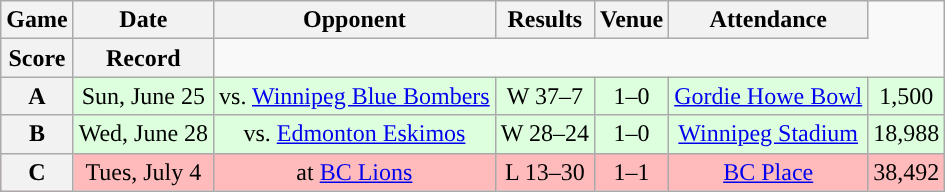<table class="wikitable" style="text-align:center">
<tr>
<th>Game</th>
<th>Date</th>
<th>Opponent</th>
<th>Results</th>
<th>Venue</th>
<th>Attendance</th>
</tr>
<tr>
<th>Score</th>
<th>Record</th>
</tr>
<tr style="background:#ddffdd">
<th>A</th>
<td>Sun, June 25</td>
<td>vs. <a href='#'>Winnipeg Blue Bombers</a></td>
<td>W 37–7</td>
<td>1–0</td>
<td><a href='#'>Gordie Howe Bowl</a></td>
<td>1,500</td>
</tr>
<tr style="background:#ddffdd">
<th>B</th>
<td>Wed, June 28</td>
<td>vs. <a href='#'>Edmonton Eskimos</a></td>
<td>W 28–24</td>
<td>1–0</td>
<td><a href='#'>Winnipeg Stadium</a></td>
<td>18,988</td>
</tr>
<tr style="background:#ffbbbb">
<th>C</th>
<td>Tues, July 4</td>
<td>at <a href='#'>BC Lions</a></td>
<td>L 13–30</td>
<td>1–1</td>
<td><a href='#'>BC Place</a></td>
<td>38,492</td>
</tr>
</table>
